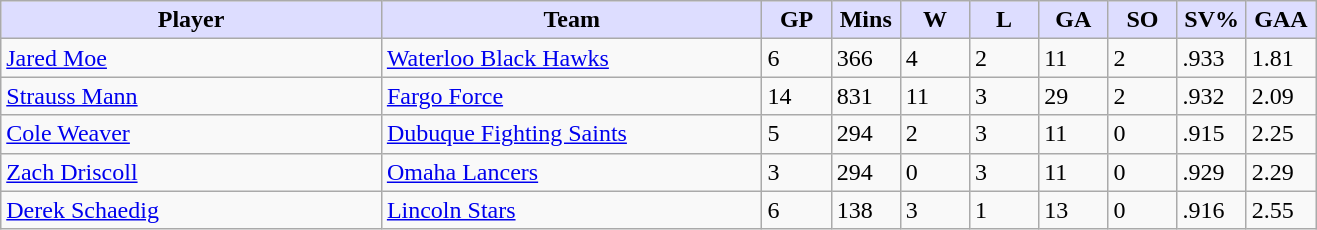<table class="wikitable">
<tr>
<th style="background:#ddf; width:27.5%;">Player</th>
<th style="background:#ddf; width:27.5%;">Team</th>
<th style="background:#ddf; width:5%;">GP</th>
<th style="background:#ddf; width:5%;">Mins</th>
<th style="background:#ddf; width:5%;">W</th>
<th style="background:#ddf; width:5%;">L</th>
<th style="background:#ddf; width:5%;">GA</th>
<th style="background:#ddf; width:5%;">SO</th>
<th style="background:#ddf; width:5%;">SV%</th>
<th style="background:#ddf; width:5%;">GAA</th>
</tr>
<tr>
<td><a href='#'>Jared Moe</a></td>
<td><a href='#'>Waterloo Black Hawks</a></td>
<td>6</td>
<td>366</td>
<td>4</td>
<td>2</td>
<td>11</td>
<td>2</td>
<td>.933</td>
<td>1.81</td>
</tr>
<tr>
<td><a href='#'>Strauss Mann</a></td>
<td><a href='#'>Fargo Force</a></td>
<td>14</td>
<td>831</td>
<td>11</td>
<td>3</td>
<td>29</td>
<td>2</td>
<td>.932</td>
<td>2.09</td>
</tr>
<tr>
<td><a href='#'>Cole Weaver</a></td>
<td><a href='#'>Dubuque Fighting Saints</a></td>
<td>5</td>
<td>294</td>
<td>2</td>
<td>3</td>
<td>11</td>
<td>0</td>
<td>.915</td>
<td>2.25</td>
</tr>
<tr>
<td><a href='#'>Zach Driscoll</a></td>
<td><a href='#'>Omaha Lancers</a></td>
<td>3</td>
<td>294</td>
<td>0</td>
<td>3</td>
<td>11</td>
<td>0</td>
<td>.929</td>
<td>2.29</td>
</tr>
<tr>
<td><a href='#'>Derek Schaedig</a></td>
<td><a href='#'>Lincoln Stars</a></td>
<td>6</td>
<td>138</td>
<td>3</td>
<td>1</td>
<td>13</td>
<td>0</td>
<td>.916</td>
<td>2.55</td>
</tr>
</table>
